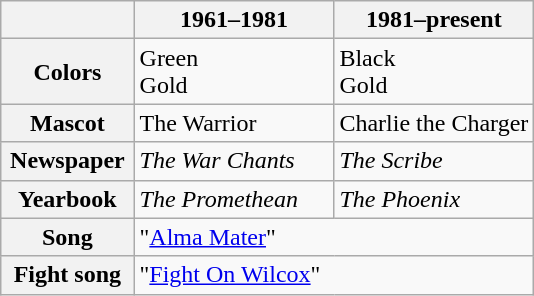<table class="wikitable">
<tr>
<th scope="col" style="width: 25%;"></th>
<th scope="col" style="width: 37.5%;">1961–1981</th>
<th scope="col" style="width: 37.5%;">1981–present</th>
</tr>
<tr>
<th>Colors</th>
<td> Green<br> Gold</td>
<td> Black<br> Gold</td>
</tr>
<tr>
<th>Mascot</th>
<td>The Warrior</td>
<td>Charlie the Charger</td>
</tr>
<tr>
<th>Newspaper</th>
<td><em>The War Chants</em></td>
<td><em>The Scribe</em></td>
</tr>
<tr>
<th>Yearbook</th>
<td><em>The Promethean</em></td>
<td><em>The Phoenix</em></td>
</tr>
<tr>
<th>Song</th>
<td colspan="2">"<a href='#'>Alma Mater</a>"</td>
</tr>
<tr>
<th>Fight song</th>
<td colspan="2">"<a href='#'>Fight On Wilcox</a>"</td>
</tr>
</table>
